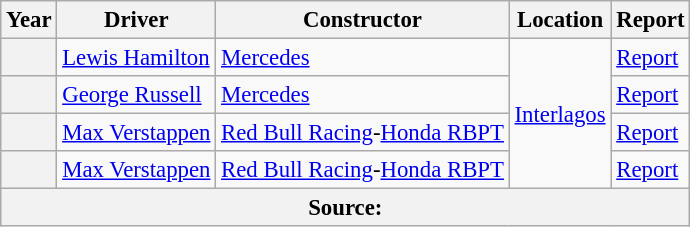<table class="wikitable" style="font-size: 95%;">
<tr>
<th>Year</th>
<th>Driver</th>
<th>Constructor</th>
<th>Location</th>
<th>Report</th>
</tr>
<tr>
<th></th>
<td> <a href='#'>Lewis Hamilton</a></td>
<td><a href='#'>Mercedes</a></td>
<td rowspan="4"><a href='#'>Interlagos</a></td>
<td><a href='#'>Report</a></td>
</tr>
<tr>
<th></th>
<td> <a href='#'>George Russell</a></td>
<td><a href='#'>Mercedes</a></td>
<td><a href='#'>Report</a></td>
</tr>
<tr>
<th></th>
<td> <a href='#'>Max Verstappen</a></td>
<td><a href='#'>Red Bull Racing</a>-<a href='#'>Honda RBPT</a></td>
<td><a href='#'>Report</a></td>
</tr>
<tr>
<th></th>
<td> <a href='#'>Max Verstappen</a></td>
<td><a href='#'>Red Bull Racing</a>-<a href='#'>Honda RBPT</a></td>
<td><a href='#'>Report</a></td>
</tr>
<tr>
<th colspan=5>Source:</th>
</tr>
</table>
